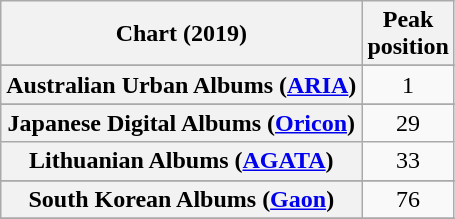<table class="wikitable sortable plainrowheaders" style="text-align:center">
<tr>
<th scope="col">Chart (2019)</th>
<th scope="col">Peak<br>position</th>
</tr>
<tr>
</tr>
<tr>
<th scope="row">Australian Urban Albums (<a href='#'>ARIA</a>)</th>
<td>1</td>
</tr>
<tr>
</tr>
<tr>
</tr>
<tr>
</tr>
<tr>
</tr>
<tr>
</tr>
<tr>
</tr>
<tr>
</tr>
<tr>
</tr>
<tr>
</tr>
<tr>
</tr>
<tr>
</tr>
<tr>
<th scope="row">Japanese Digital Albums (<a href='#'>Oricon</a>)</th>
<td>29</td>
</tr>
<tr>
<th scope="row">Lithuanian Albums (<a href='#'>AGATA</a>)</th>
<td>33</td>
</tr>
<tr>
</tr>
<tr>
</tr>
<tr>
</tr>
<tr>
</tr>
<tr>
<th scope="row">South Korean Albums (<a href='#'>Gaon</a>)</th>
<td>76</td>
</tr>
<tr>
</tr>
<tr>
</tr>
<tr>
</tr>
<tr>
</tr>
<tr>
</tr>
<tr>
</tr>
</table>
